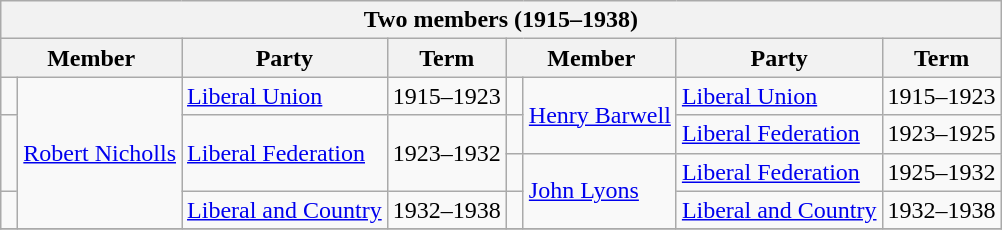<table class="wikitable">
<tr>
<th colspan=8>Two members (1915–1938)</th>
</tr>
<tr>
<th colspan=2>Member</th>
<th>Party</th>
<th>Term</th>
<th colspan=2>Member</th>
<th>Party</th>
<th>Term</th>
</tr>
<tr>
<td> </td>
<td rowspan=4><a href='#'>Robert Nicholls</a></td>
<td><a href='#'>Liberal Union</a></td>
<td>1915–1923</td>
<td> </td>
<td rowspan=2><a href='#'>Henry Barwell</a></td>
<td><a href='#'>Liberal Union</a></td>
<td>1915–1923</td>
</tr>
<tr>
<td rowspan=2 > </td>
<td rowspan=2><a href='#'>Liberal Federation</a></td>
<td rowspan=2>1923–1932</td>
<td> </td>
<td><a href='#'>Liberal Federation</a></td>
<td>1923–1925</td>
</tr>
<tr>
<td> </td>
<td rowspan=2><a href='#'>John Lyons</a></td>
<td><a href='#'>Liberal Federation</a></td>
<td>1925–1932</td>
</tr>
<tr>
<td> </td>
<td><a href='#'>Liberal and Country</a></td>
<td>1932–1938</td>
<td> </td>
<td><a href='#'>Liberal and Country</a></td>
<td>1932–1938</td>
</tr>
<tr>
</tr>
</table>
